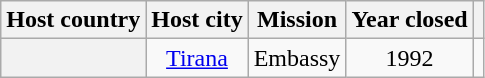<table class="wikitable plainrowheaders" style="text-align:center;">
<tr>
<th scope="col">Host country</th>
<th scope="col">Host city</th>
<th scope="col">Mission</th>
<th scope="col">Year closed</th>
<th scope="col"></th>
</tr>
<tr>
<th scope="row"></th>
<td><a href='#'>Tirana</a></td>
<td>Embassy</td>
<td>1992</td>
<td></td>
</tr>
</table>
